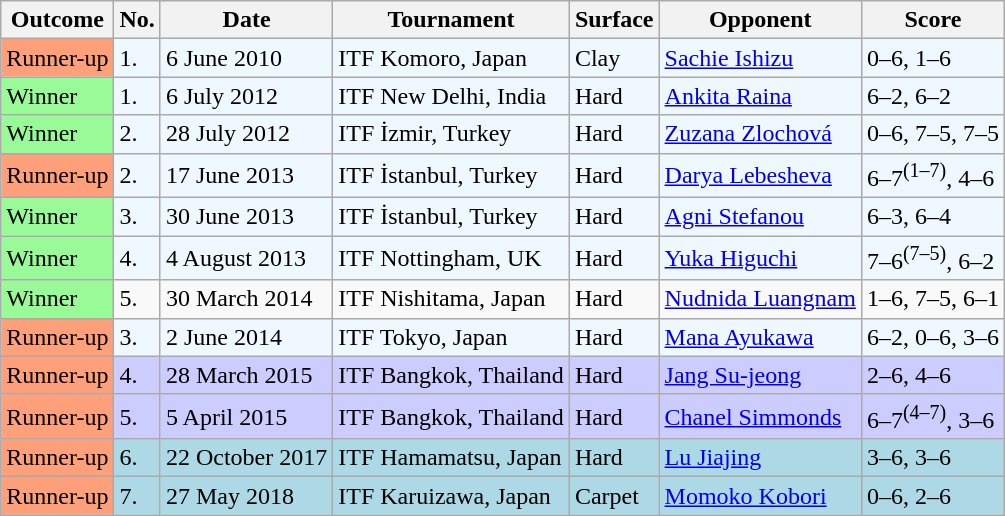<table class="sortable wikitable">
<tr>
<th>Outcome</th>
<th>No.</th>
<th>Date</th>
<th>Tournament</th>
<th>Surface</th>
<th>Opponent</th>
<th class="unsortable">Score</th>
</tr>
<tr bgcolor="#f0f8ff">
<td style="background:#ffa07a;">Runner-up</td>
<td>1.</td>
<td>6 June 2010</td>
<td>ITF Komoro, Japan</td>
<td>Clay</td>
<td> <a href='#'>Sachie Ishizu</a></td>
<td>0–6, 1–6</td>
</tr>
<tr style="background:#f0f8ff;">
<td style="background:#98fb98;">Winner</td>
<td>1.</td>
<td>6 July 2012</td>
<td>ITF New Delhi, India</td>
<td>Hard</td>
<td> <a href='#'>Ankita Raina</a></td>
<td>6–2, 6–2</td>
</tr>
<tr style="background:#f0f8ff;">
<td style="background:#98fb98;">Winner</td>
<td>2.</td>
<td>28 July 2012</td>
<td>ITF İzmir, Turkey</td>
<td>Hard</td>
<td> <a href='#'>Zuzana Zlochová</a></td>
<td>0–6, 7–5, 7–5</td>
</tr>
<tr style="background:#f0f8ff;">
<td style="background:#ffa07a;">Runner-up</td>
<td>2.</td>
<td>17 June 2013</td>
<td>ITF İstanbul, Turkey</td>
<td>Hard</td>
<td> <a href='#'>Darya Lebesheva</a></td>
<td>6–7<sup>(1–7)</sup>, 4–6</td>
</tr>
<tr style="background:#f0f8ff;">
<td style="background:#98fb98;">Winner</td>
<td>3.</td>
<td>30 June 2013</td>
<td>ITF İstanbul, Turkey</td>
<td>Hard</td>
<td> <a href='#'>Agni Stefanou</a></td>
<td>6–3, 6–4</td>
</tr>
<tr style="background:#f0f8ff;">
<td style="background:#98fb98;">Winner</td>
<td>4.</td>
<td>4 August 2013</td>
<td>ITF Nottingham, UK</td>
<td>Hard</td>
<td> <a href='#'>Yuka Higuchi</a></td>
<td>7–6<sup>(7–5)</sup>, 6–2</td>
</tr>
<tr>
<td style="background:#98fb98;">Winner</td>
<td>5.</td>
<td>30 March 2014</td>
<td>ITF Nishitama, Japan</td>
<td>Hard</td>
<td> <a href='#'>Nudnida Luangnam</a></td>
<td>1–6, 7–5, 6–1</td>
</tr>
<tr style="background:#f0f8ff;">
<td style="background:#ffa07a;">Runner-up</td>
<td>3.</td>
<td>2 June 2014</td>
<td>ITF Tokyo, Japan</td>
<td>Hard</td>
<td> <a href='#'>Mana Ayukawa</a></td>
<td>6–2, 0–6, 3–6</td>
</tr>
<tr style="background:#ccccff;">
<td style="background:#ffa07a;">Runner-up</td>
<td>4.</td>
<td>28 March 2015</td>
<td>ITF Bangkok, Thailand</td>
<td>Hard</td>
<td> <a href='#'>Jang Su-jeong</a></td>
<td>2–6, 4–6</td>
</tr>
<tr style="background:#ccccff;">
<td style="background:#ffa07a;">Runner-up</td>
<td>5.</td>
<td>5 April 2015</td>
<td>ITF Bangkok, Thailand</td>
<td>Hard</td>
<td> <a href='#'>Chanel Simmonds</a></td>
<td>6–7<sup>(4–7)</sup>, 3–6</td>
</tr>
<tr style="background:lightblue;">
<td style="background:#ffa07a;">Runner-up</td>
<td>6.</td>
<td>22 October 2017</td>
<td>ITF Hamamatsu, Japan</td>
<td>Hard</td>
<td> <a href='#'>Lu Jiajing</a></td>
<td>3–6, 3–6</td>
</tr>
<tr style="background:lightblue;">
<td style="background:#ffa07a;">Runner-up</td>
<td>7.</td>
<td>27 May 2018</td>
<td>ITF Karuizawa, Japan</td>
<td>Carpet</td>
<td> <a href='#'>Momoko Kobori</a></td>
<td>0–6, 2–6</td>
</tr>
</table>
